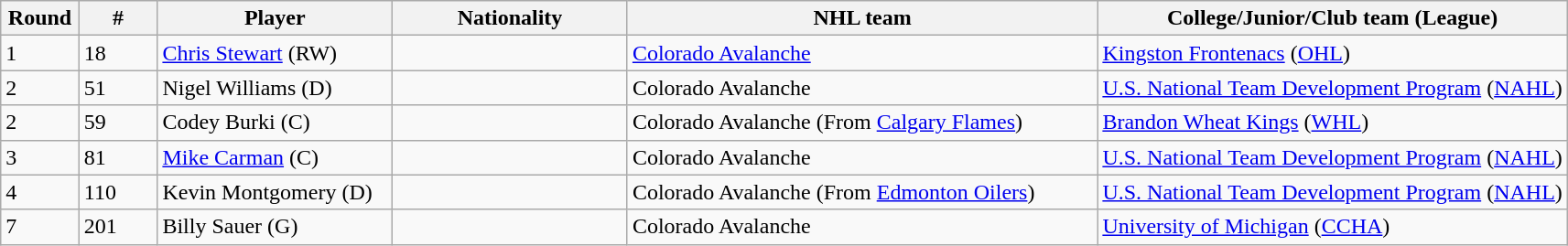<table class="wikitable">
<tr>
<th bgcolor="#DDDDFF" width="5%">Round</th>
<th bgcolor="#DDDDFF" width="5%">#</th>
<th bgcolor="#DDDDFF" width="15%">Player</th>
<th bgcolor="#DDDDFF" width="15%">Nationality</th>
<th bgcolor="#DDDDFF" width="30%">NHL team</th>
<th bgcolor="#DDDDFF" width="100%">College/Junior/Club team (League)</th>
</tr>
<tr>
<td>1</td>
<td>18</td>
<td><a href='#'>Chris Stewart</a>  (RW)</td>
<td></td>
<td><a href='#'>Colorado Avalanche</a></td>
<td><a href='#'>Kingston Frontenacs</a>  (<a href='#'>OHL</a>)</td>
</tr>
<tr>
<td>2</td>
<td>51</td>
<td>Nigel Williams (D)</td>
<td></td>
<td>Colorado Avalanche</td>
<td><a href='#'>U.S. National Team Development Program</a> (<a href='#'>NAHL</a>)</td>
</tr>
<tr>
<td>2</td>
<td>59</td>
<td>Codey Burki (C)</td>
<td></td>
<td>Colorado Avalanche (From <a href='#'>Calgary Flames</a>)</td>
<td><a href='#'>Brandon Wheat Kings</a> (<a href='#'>WHL</a>)</td>
</tr>
<tr>
<td>3</td>
<td>81</td>
<td><a href='#'>Mike Carman</a> (C)</td>
<td></td>
<td>Colorado Avalanche</td>
<td><a href='#'>U.S. National Team Development Program</a> (<a href='#'>NAHL</a>)</td>
</tr>
<tr>
<td>4</td>
<td>110</td>
<td>Kevin Montgomery (D)</td>
<td></td>
<td>Colorado Avalanche (From <a href='#'>Edmonton Oilers</a>)</td>
<td><a href='#'>U.S. National Team Development Program</a> (<a href='#'>NAHL</a>)</td>
</tr>
<tr>
<td>7</td>
<td>201</td>
<td>Billy Sauer (G)</td>
<td></td>
<td>Colorado Avalanche</td>
<td><a href='#'>University of Michigan</a> (<a href='#'>CCHA</a>)</td>
</tr>
</table>
